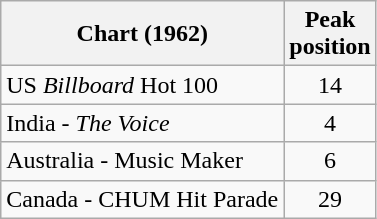<table class="wikitable sortable">
<tr>
<th align="left">Chart (1962)</th>
<th style="text-align:center;">Peak<br>position</th>
</tr>
<tr>
<td align="left">US <em>Billboard</em> Hot 100</td>
<td style="text-align:center;">14</td>
</tr>
<tr>
<td align="left">India - <em>The Voice</em></td>
<td style="text-align:center;">4</td>
</tr>
<tr>
<td align="left">Australia - Music Maker</td>
<td style="text-align:center;">6</td>
</tr>
<tr>
<td align="left">Canada - CHUM Hit Parade</td>
<td style="text-align:center;">29</td>
</tr>
</table>
